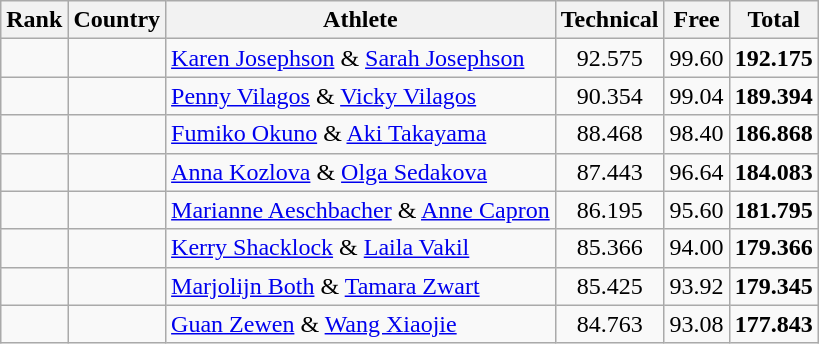<table class="wikitable sortable" style="text-align:center">
<tr>
<th>Rank</th>
<th>Country</th>
<th>Athlete</th>
<th>Technical</th>
<th>Free</th>
<th>Total</th>
</tr>
<tr>
<td></td>
<td align=left></td>
<td align=left><a href='#'>Karen Josephson</a> & <a href='#'>Sarah Josephson</a></td>
<td>92.575</td>
<td>99.60</td>
<td><strong>192.175</strong></td>
</tr>
<tr>
<td></td>
<td align=left></td>
<td align=left><a href='#'>Penny Vilagos</a> & <a href='#'>Vicky Vilagos</a></td>
<td>90.354</td>
<td>99.04</td>
<td><strong>189.394</strong></td>
</tr>
<tr>
<td></td>
<td align=left></td>
<td align=left><a href='#'>Fumiko Okuno</a> & <a href='#'>Aki Takayama</a></td>
<td>88.468</td>
<td>98.40</td>
<td><strong>186.868</strong></td>
</tr>
<tr>
<td></td>
<td align=left></td>
<td align=left><a href='#'>Anna Kozlova</a> & <a href='#'>Olga Sedakova</a></td>
<td>87.443</td>
<td>96.64</td>
<td><strong>184.083</strong></td>
</tr>
<tr>
<td></td>
<td align=left></td>
<td align=left><a href='#'>Marianne Aeschbacher</a> & <a href='#'>Anne Capron</a></td>
<td>86.195</td>
<td>95.60</td>
<td><strong>181.795</strong></td>
</tr>
<tr>
<td></td>
<td align=left></td>
<td align=left><a href='#'>Kerry Shacklock</a> & <a href='#'>Laila Vakil</a></td>
<td>85.366</td>
<td>94.00</td>
<td><strong>179.366</strong></td>
</tr>
<tr>
<td></td>
<td align=left></td>
<td align=left><a href='#'>Marjolijn Both</a> & <a href='#'>Tamara Zwart</a></td>
<td>85.425</td>
<td>93.92</td>
<td><strong>179.345</strong></td>
</tr>
<tr>
<td></td>
<td align=left></td>
<td align=left><a href='#'>Guan Zewen</a> & <a href='#'>Wang Xiaojie</a></td>
<td>84.763</td>
<td>93.08</td>
<td><strong>177.843</strong></td>
</tr>
</table>
